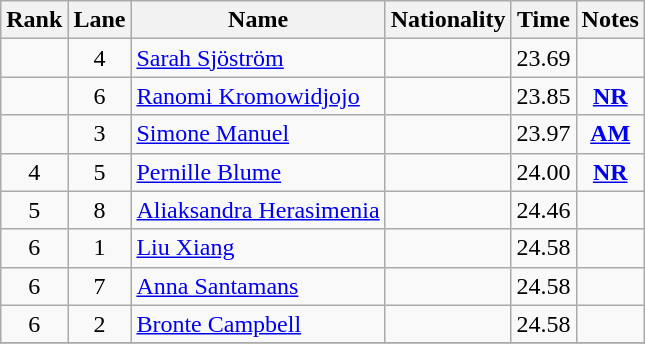<table class="wikitable sortable" style="text-align:center">
<tr>
<th>Rank</th>
<th>Lane</th>
<th>Name</th>
<th>Nationality</th>
<th>Time</th>
<th>Notes</th>
</tr>
<tr>
<td></td>
<td>4</td>
<td align=left><a href='#'>Sarah Sjöström</a></td>
<td align=left></td>
<td>23.69</td>
<td></td>
</tr>
<tr>
<td></td>
<td>6</td>
<td align=left><a href='#'>Ranomi Kromowidjojo</a></td>
<td align=left></td>
<td>23.85</td>
<td><strong><a href='#'>NR</a></strong></td>
</tr>
<tr>
<td></td>
<td>3</td>
<td align=left><a href='#'>Simone Manuel</a></td>
<td align=left></td>
<td>23.97</td>
<td><strong><a href='#'>AM</a></strong></td>
</tr>
<tr>
<td>4</td>
<td>5</td>
<td align=left><a href='#'>Pernille Blume</a></td>
<td align=left></td>
<td>24.00</td>
<td><strong><a href='#'>NR</a></strong></td>
</tr>
<tr>
<td>5</td>
<td>8</td>
<td align=left><a href='#'>Aliaksandra Herasimenia</a></td>
<td align=left></td>
<td>24.46</td>
<td></td>
</tr>
<tr>
<td>6</td>
<td>1</td>
<td align=left><a href='#'>Liu Xiang</a></td>
<td align=left></td>
<td>24.58</td>
<td></td>
</tr>
<tr>
<td>6</td>
<td>7</td>
<td align=left><a href='#'>Anna Santamans</a></td>
<td align=left></td>
<td>24.58</td>
<td></td>
</tr>
<tr>
<td>6</td>
<td>2</td>
<td align=left><a href='#'>Bronte Campbell</a></td>
<td align=left></td>
<td>24.58</td>
<td></td>
</tr>
<tr>
</tr>
</table>
